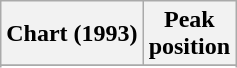<table class="wikitable sortable plainrowheaders">
<tr>
<th scope="col">Chart (1993)</th>
<th scope="col">Peak<br>position</th>
</tr>
<tr>
</tr>
<tr>
</tr>
</table>
